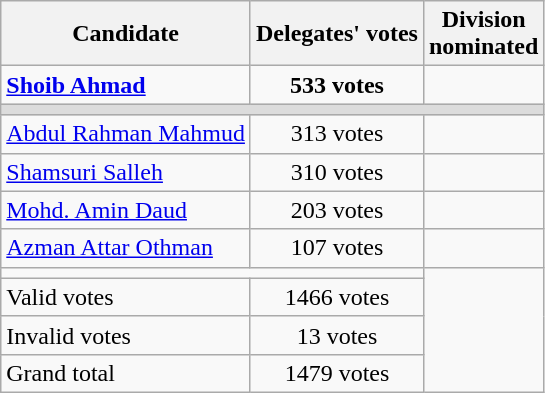<table class=wikitable>
<tr>
<th>Candidate</th>
<th>Delegates' votes</th>
<th>Division <br>nominated</th>
</tr>
<tr>
<td><strong><a href='#'>Shoib Ahmad</a></strong></td>
<td align=center><strong>533 votes</strong></td>
<td align=center><strong></strong></td>
</tr>
<tr>
<td colspan=3 bgcolor=dcdcdc></td>
</tr>
<tr>
<td><a href='#'>Abdul Rahman Mahmud</a></td>
<td align=center>313 votes</td>
<td align=center></td>
</tr>
<tr>
<td><a href='#'>Shamsuri Salleh</a></td>
<td align=center>310 votes</td>
<td align=center></td>
</tr>
<tr>
<td><a href='#'>Mohd. Amin Daud</a></td>
<td align=center>203 votes</td>
<td align=center></td>
</tr>
<tr>
<td><a href='#'>Azman Attar Othman</a></td>
<td align=center>107 votes</td>
<td align=center></td>
</tr>
<tr>
<td colspan=2></td>
</tr>
<tr>
<td>Valid votes</td>
<td align=center>1466 votes</td>
</tr>
<tr>
<td>Invalid votes</td>
<td align=center>13 votes</td>
</tr>
<tr>
<td>Grand total</td>
<td align=center>1479 votes</td>
</tr>
</table>
